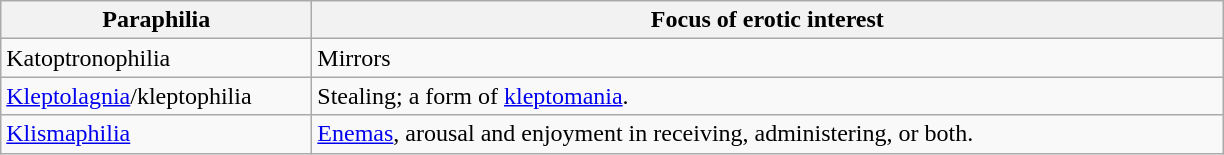<table class="wikitable sortable" border="1">
<tr>
<th width="200px">Paraphilia</th>
<th width="600px">Focus of erotic interest</th>
</tr>
<tr>
<td>Katoptronophilia</td>
<td>Mirrors</td>
</tr>
<tr>
<td><a href='#'>Kleptolagnia</a>/kleptophilia</td>
<td>Stealing; a form of <a href='#'>kleptomania</a>.</td>
</tr>
<tr>
<td><a href='#'>Klismaphilia</a></td>
<td><a href='#'>Enemas</a>, arousal and enjoyment in receiving, administering, or both.</td>
</tr>
</table>
